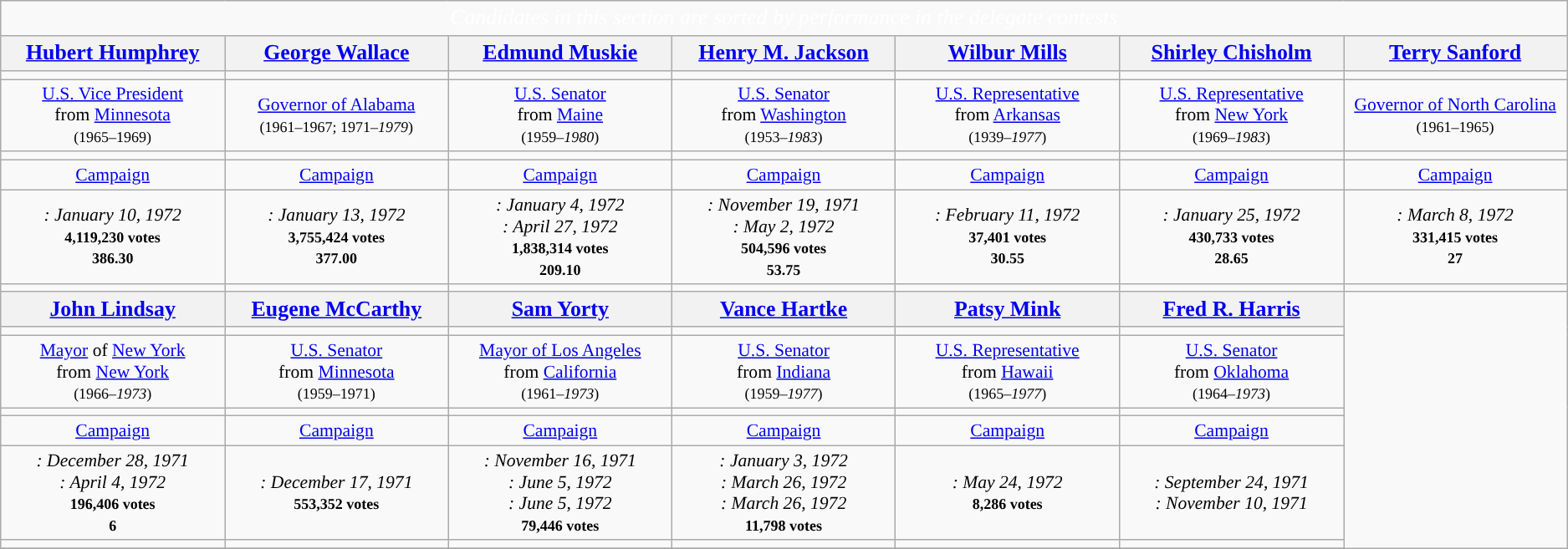<table class="wikitable mw-collapsible" style="font-size:90%;">
<tr>
<td colspan="9" style="text-align:center; width:700px; font-size:120%; color:white; background:"><em>Candidates in this section are sorted by performance in the delegate contests</em></td>
</tr>
<tr style="text-align:center">
<th scope="col" style="width:10em; font-size:120%;"><a href='#'>Hubert Humphrey</a></th>
<th scope="col" style="width:10em; font-size:120%;"><a href='#'>George Wallace</a></th>
<th scope="col" style="width:10em; font-size:120%;"><a href='#'>Edmund Muskie</a></th>
<th scope="col" style="width:10em; font-size:120%;"><a href='#'>Henry M. Jackson</a></th>
<th scope="col" style="width:10em; font-size:120%;"><a href='#'>Wilbur Mills</a></th>
<th scope="col" style="width:10em; font-size:120%;"><a href='#'>Shirley Chisholm</a></th>
<th scope="col" style="width:10em; font-size:120%;"><a href='#'>Terry Sanford</a></th>
</tr>
<tr style="text-align:center">
<td></td>
<td></td>
<td></td>
<td></td>
<td></td>
<td></td>
<td></td>
</tr>
<tr style="text-align:center">
<td><a href='#'>U.S. Vice President</a><br>from <a href='#'>Minnesota</a><br><small>(1965–1969)</small></td>
<td><a href='#'>Governor of Alabama</a><br><small>(1961–1967; 1971–<em>1979</em>)</small></td>
<td><a href='#'>U.S. Senator</a><br>from <a href='#'>Maine</a><br><small>(1959–<em>1980</em>)</small></td>
<td><a href='#'>U.S. Senator</a><br>from <a href='#'>Washington</a><br><small>(1953–<em>1983</em>)</small></td>
<td><a href='#'>U.S. Representative</a><br>from <a href='#'>Arkansas</a><br><small>(1939–<em>1977</em>)</small></td>
<td><a href='#'>U.S. Representative</a><br>from <a href='#'>New York</a><br><small>(1969–<em>1983</em>)</small></td>
<td><a href='#'>Governor of North Carolina</a><br><small>(1961–1965)</small></td>
</tr>
<tr style="text-align:center">
<td></td>
<td></td>
<td></td>
<td></td>
<td></td>
<td></td>
<td></td>
</tr>
<tr style="text-align:center">
<td><a href='#'>Campaign</a></td>
<td><a href='#'>Campaign</a></td>
<td><a href='#'>Campaign</a></td>
<td><a href='#'>Campaign</a></td>
<td><a href='#'>Campaign</a></td>
<td><a href='#'>Campaign</a></td>
<td><a href='#'>Campaign</a></td>
</tr>
<tr style="text-align:center">
<td><em>: January 10, 1972</em><br><small><strong>4,119,230 votes</strong><br><strong>386.30 </strong></small></td>
<td><em>: January 13, 1972</em><br><small><strong>3,755,424 votes</strong><br><strong>377.00 </strong></small></td>
<td><em>: January 4, 1972</em><br><em>: April 27, 1972</em><br><small><strong>1,838,314 votes</strong><br><strong>209.10 </strong></small></td>
<td><em>: November 19, 1971</em><br><em>: May 2, 1972</em><br><small><strong>504,596 votes</strong><br><strong>53.75 </strong></small></td>
<td><em>: February 11, 1972</em><br><small><strong>37,401 votes</strong><br><strong>30.55 </strong></small></td>
<td><em>: January 25, 1972</em><br><small><strong>430,733 votes</strong><br><strong>28.65 </strong></small></td>
<td><em>: March 8, 1972</em><br><small><strong>331,415 votes</strong><br><strong>27 </strong></small></td>
</tr>
<tr>
<td></td>
<td></td>
<td></td>
<td></td>
<td></td>
<td></td>
<td></td>
</tr>
<tr style="text-align:center">
<th scope="col" style="width:10em; font-size:120%;"><a href='#'>John Lindsay</a></th>
<th scope="col" style="width:10em; font-size:120%;"><a href='#'>Eugene McCarthy</a></th>
<th scope="col" style="width:10em; font-size:120%;"><a href='#'>Sam Yorty</a></th>
<th scope="col" style="width:10em; font-size:120%;"><a href='#'>Vance Hartke</a></th>
<th scope="col" style="width:10em; font-size:120%;"><a href='#'>Patsy Mink</a></th>
<th scope="col" style="width:10em; font-size:120%;"><a href='#'>Fred R. Harris</a></th>
</tr>
<tr style="text-align:center">
<td></td>
<td></td>
<td></td>
<td></td>
<td></td>
<td></td>
</tr>
<tr style="text-align:center">
<td><a href='#'>Mayor</a> of <a href='#'>New York</a><br>from <a href='#'>New York</a><br><small>(1966–<em>1973</em>)</small></td>
<td><a href='#'>U.S. Senator</a><br>from <a href='#'>Minnesota</a><br><small>(1959–1971)</small></td>
<td><a href='#'>Mayor of Los Angeles</a><br>from <a href='#'>California</a><br><small>(1961–<em>1973</em>)</small></td>
<td><a href='#'>U.S. Senator</a><br>from <a href='#'>Indiana</a><br><small>(1959–<em>1977</em>)</small></td>
<td><a href='#'>U.S. Representative</a><br>from <a href='#'>Hawaii</a><br><small>(1965–<em>1977</em>)</small></td>
<td><a href='#'>U.S. Senator</a><br>from <a href='#'>Oklahoma</a><br><small>(1964–<em>1973</em>)</small></td>
</tr>
<tr style="text-align:center">
<td></td>
<td></td>
<td></td>
<td></td>
<td></td>
<td></td>
</tr>
<tr style="text-align:center">
<td><a href='#'>Campaign</a></td>
<td><a href='#'>Campaign</a></td>
<td><a href='#'>Campaign</a></td>
<td><a href='#'>Campaign</a></td>
<td><a href='#'>Campaign</a></td>
<td><a href='#'>Campaign</a></td>
</tr>
<tr style="text-align:center">
<td><em>: December 28, 1971</em><br><em>: April 4, 1972</em><br><small><strong>196,406 votes</strong><br><strong>6 </strong></small></td>
<td><em>: December 17, 1971</em><br><small><strong>553,352 votes</strong></small></td>
<td><em>: November 16, 1971</em><br><em>: June 5, 1972</em><br><em>: June 5, 1972</em><br><small><strong>79,446 votes</strong></small></td>
<td><em>: January 3, 1972</em><br><em>: March 26, 1972</em><br><em>: March 26, 1972</em><br><small><strong>11,798 votes</strong></small></td>
<td><em>: May 24, 1972</em><br><small><strong>8,286 votes</strong></small></td>
<td><em>: September 24, 1971</em><br><em>: November 10, 1971</em></td>
</tr>
<tr>
<td></td>
<td></td>
<td></td>
<td></td>
<td></td>
<td></td>
</tr>
<tr>
</tr>
</table>
